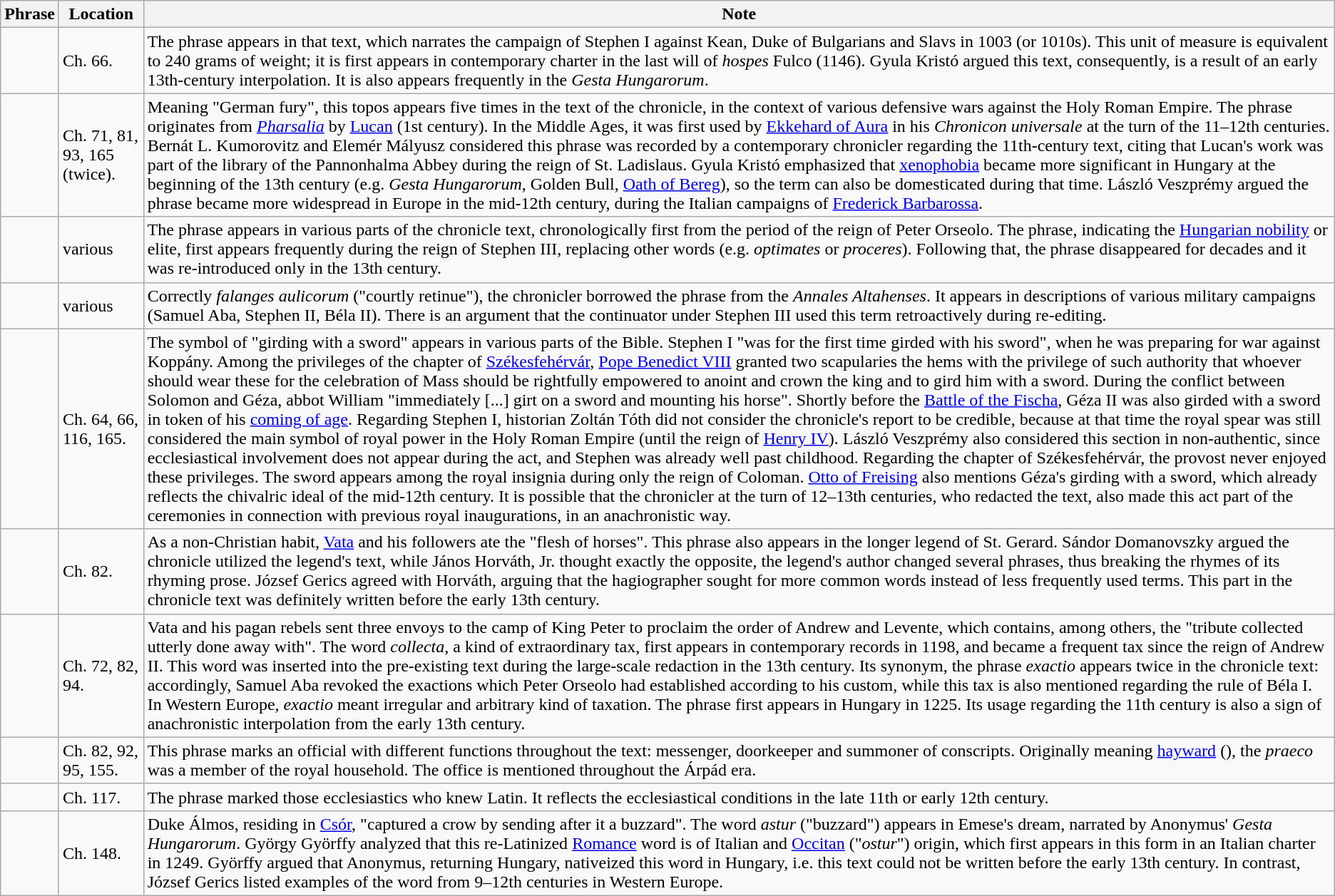<table class="wikitable">
<tr>
<th>Phrase</th>
<th>Location</th>
<th>Note</th>
</tr>
<tr>
<td></td>
<td>Ch. 66.</td>
<td>The phrase appears in that text, which narrates the campaign of Stephen I against Kean, Duke of Bulgarians and Slavs in 1003 (or 1010s). This unit of measure is equivalent to 240 grams of weight; it is first appears in contemporary charter in the last will of <em>hospes</em> Fulco (1146). Gyula Kristó argued this text, consequently, is a result of an early 13th-century interpolation. It is also appears frequently in the <em>Gesta Hungarorum</em>.</td>
</tr>
<tr>
<td></td>
<td>Ch. 71, 81, 93, 165 (twice).</td>
<td>Meaning "German fury", this topos appears five times in the text of the chronicle, in the context of various defensive wars against the Holy Roman Empire. The phrase originates from <em><a href='#'>Pharsalia</a></em> by <a href='#'>Lucan</a> (1st century). In the Middle Ages, it was first used by <a href='#'>Ekkehard of Aura</a> in his <em>Chronicon universale</em> at the turn of the 11–12th centuries. Bernát L. Kumorovitz and Elemér Mályusz considered this phrase was recorded by a contemporary chronicler regarding the 11th-century text, citing that Lucan's work was part of the library of the Pannonhalma Abbey during the reign of St. Ladislaus. Gyula Kristó emphasized that <a href='#'>xenophobia</a> became more significant in Hungary at the beginning of the 13th century (e.g. <em>Gesta Hungarorum</em>, Golden Bull, <a href='#'>Oath of Bereg</a>), so the term can also be domesticated during that time. László Veszprémy argued the phrase became more widespread in Europe in the mid-12th century, during the Italian campaigns of <a href='#'>Frederick Barbarossa</a>.</td>
</tr>
<tr>
<td></td>
<td>various</td>
<td>The phrase appears in various parts of the chronicle text, chronologically first from the period of the reign of Peter Orseolo. The phrase, indicating the <a href='#'>Hungarian nobility</a> or elite, first appears frequently during the reign of Stephen III, replacing other words (e.g. <em>optimates</em> or <em>proceres</em>). Following that, the phrase disappeared for decades and it was re-introduced only in the 13th century.</td>
</tr>
<tr>
<td></td>
<td>various</td>
<td>Correctly <em>falanges aulicorum</em> ("courtly retinue"), the chronicler borrowed the phrase from the <em>Annales Altahenses</em>. It appears in descriptions of various military campaigns (Samuel Aba, Stephen II, Béla II). There is an argument that the continuator under Stephen III used this term retroactively during re-editing.</td>
</tr>
<tr>
<td></td>
<td>Ch. 64, 66, 116, 165.</td>
<td>The symbol of "girding with a sword" appears in various parts of the Bible. Stephen I  "was for the first time girded with his sword", when he was preparing for war against Koppány. Among the privileges of the chapter of <a href='#'>Székesfehérvár</a>, <a href='#'>Pope Benedict VIII</a> granted two scapularies the hems with the privilege of such authority that whoever should wear these for the celebration of Mass should be rightfully empowered to anoint and crown the king and to gird him with a sword. During the conflict between Solomon and Géza, abbot William "immediately [...] girt on a sword and mounting his horse". Shortly before the <a href='#'>Battle of the Fischa</a>, Géza II was also girded with a sword in token of his <a href='#'>coming of age</a>. Regarding Stephen I, historian Zoltán Tóth did not consider the chronicle's report to be credible, because at that time the royal spear was still considered the main symbol of royal power in the Holy Roman Empire (until the reign of <a href='#'>Henry IV</a>). László Veszprémy also considered this section in non-authentic, since ecclesiastical involvement does not appear during the act, and Stephen was already well past childhood. Regarding the chapter of Székesfehérvár, the provost never enjoyed these privileges. The sword appears among the royal insignia during only the reign of Coloman. <a href='#'>Otto of Freising</a> also mentions Géza's girding with a sword, which already reflects the chivalric ideal of the mid-12th century. It is possible that the chronicler at the turn of 12–13th centuries, who redacted the text, also made this act part of the ceremonies in connection with previous royal inaugurations, in an anachronistic way.</td>
</tr>
<tr>
<td></td>
<td>Ch. 82.</td>
<td>As a non-Christian habit, <a href='#'>Vata</a> and his followers ate the "flesh of horses". This phrase also appears in the longer legend of St. Gerard. Sándor Domanovszky argued the chronicle utilized the legend's text, while János Horváth, Jr. thought exactly the opposite, the legend's author changed several phrases, thus breaking the rhymes of its rhyming prose. József Gerics agreed with Horváth, arguing that the hagiographer sought for more common words instead of less frequently used terms. This part in the chronicle text was definitely written before the early 13th century.</td>
</tr>
<tr>
<td></td>
<td>Ch. 72, 82, 94.</td>
<td>Vata and his pagan rebels sent three envoys to the camp of King Peter to proclaim the order of Andrew and Levente, which contains, among others, the "tribute collected utterly done away with". The word <em>collecta</em>, a kind of extraordinary tax, first appears in contemporary records in 1198, and became a frequent tax since the reign of Andrew II. This word was inserted into the pre-existing text during the large-scale redaction in the 13th century. Its synonym, the phrase <em>exactio</em> appears twice in the chronicle text: accordingly, Samuel Aba revoked the exactions which Peter Orseolo had established according to his custom, while this tax is also mentioned regarding the rule of Béla I. In Western Europe, <em>exactio</em> meant irregular and arbitrary kind of taxation. The phrase first appears in Hungary in 1225. Its usage regarding the 11th century is also a sign of anachronistic interpolation from the early 13th century.</td>
</tr>
<tr>
<td></td>
<td>Ch. 82, 92, 95, 155.</td>
<td>This phrase marks an official with different functions throughout the text: messenger, doorkeeper and summoner of conscripts. Originally meaning <a href='#'>hayward</a> (), the <em>praeco</em> was a member of the royal household. The office is mentioned throughout the Árpád era.</td>
</tr>
<tr>
<td></td>
<td>Ch. 117.</td>
<td>The phrase marked those ecclesiastics who knew Latin. It reflects the ecclesiastical conditions in the late 11th or early 12th century.</td>
</tr>
<tr>
<td></td>
<td>Ch. 148.</td>
<td>Duke Álmos, residing in <a href='#'>Csór</a>, "captured a crow by sending after it a buzzard". The word <em>astur</em> ("buzzard") appears in Emese's dream, narrated by Anonymus' <em>Gesta Hungarorum</em>. György Györffy analyzed that this re-Latinized <a href='#'>Romance</a> word is of Italian and <a href='#'>Occitan</a> ("<em>ostur</em>") origin, which first appears in this form in an Italian charter in 1249. Györffy argued that Anonymus, returning Hungary, nativeized this word in Hungary, i.e. this text could not be written before the early 13th century. In contrast, József Gerics listed examples of the word from 9–12th centuries in Western Europe.</td>
</tr>
</table>
